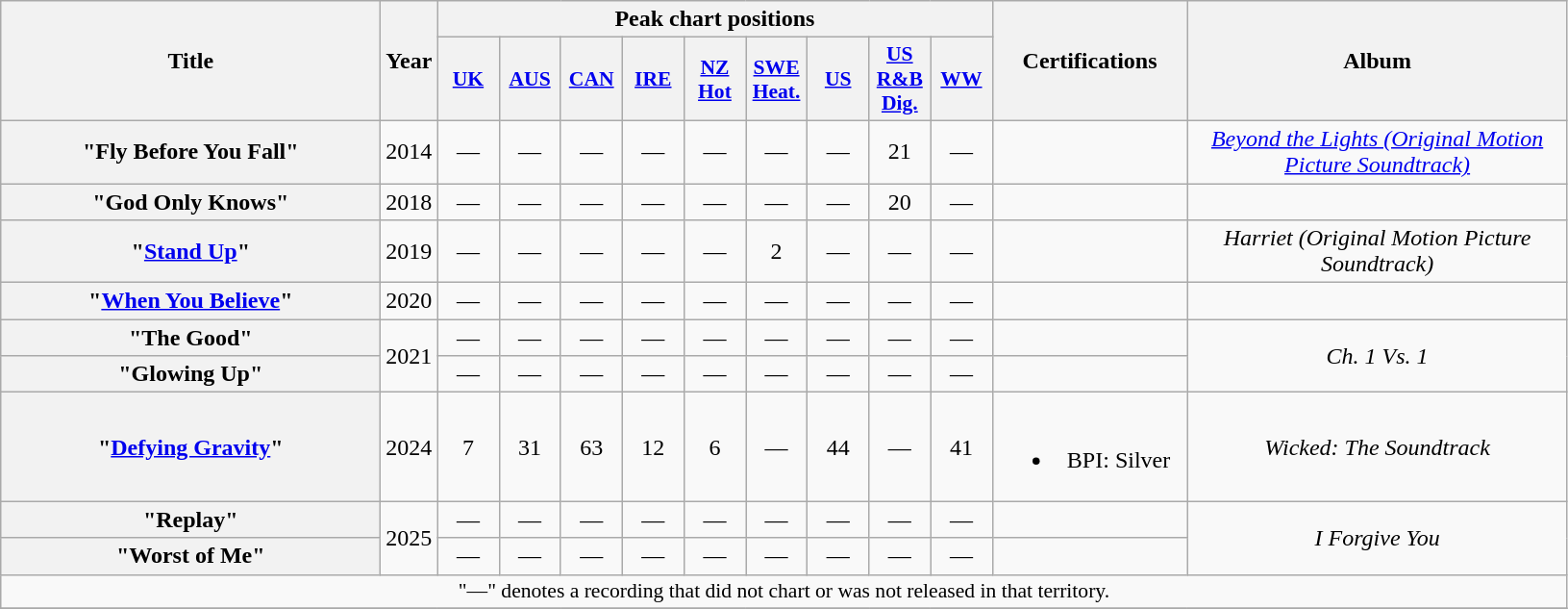<table class="wikitable plainrowheaders" style="text-align:center;">
<tr>
<th scope="col" rowspan="2" style="width:16em;">Title</th>
<th scope="col" rowspan="2">Year</th>
<th scope="col" colspan="9">Peak chart positions</th>
<th scope="col" rowspan="2" style="width:8em;">Certifications</th>
<th scope="col" rowspan="2" style="width:16em;">Album</th>
</tr>
<tr>
<th scope="col" style="width:2.5em;font-size:90%;"><a href='#'>UK</a><br></th>
<th scope="col" style="width:2.5em;font-size:90%;"><a href='#'>AUS</a><br></th>
<th scope="col" style="width:2.5em;font-size:90%;"><a href='#'>CAN</a><br></th>
<th scope="col" style="width:2.5em;font-size:90%;"><a href='#'>IRE</a><br></th>
<th scope="col" style="width:2.5em;font-size:90%;"><a href='#'>NZ<br>Hot</a><br></th>
<th scope="col" style="width:2.5em;font-size:90%;"><a href='#'>SWE<br>Heat.</a><br></th>
<th scope="col" style="width:2.5em;font-size:90%;"><a href='#'>US</a><br></th>
<th scope="col" style="width:2.5em;font-size:90%;"><a href='#'>US<br>R&B<br>Dig.</a><br></th>
<th scope="col" style="width:2.5em;font-size:90%;"><a href='#'>WW</a><br></th>
</tr>
<tr>
<th scope="row">"Fly Before You Fall"</th>
<td>2014</td>
<td>—</td>
<td>—</td>
<td>—</td>
<td>—</td>
<td>—</td>
<td>—</td>
<td>—</td>
<td>21</td>
<td>—</td>
<td></td>
<td><em><a href='#'>Beyond the Lights (Original Motion Picture Soundtrack)</a></em></td>
</tr>
<tr>
<th scope="row">"God Only Knows"<br></th>
<td>2018</td>
<td>—</td>
<td>—</td>
<td>—</td>
<td>—</td>
<td>—</td>
<td>—</td>
<td>—</td>
<td>20</td>
<td>—</td>
<td></td>
<td></td>
</tr>
<tr>
<th scope="row">"<a href='#'>Stand Up</a>"</th>
<td>2019</td>
<td>—</td>
<td>—</td>
<td>—</td>
<td>—</td>
<td>—</td>
<td>2</td>
<td>—</td>
<td>—</td>
<td>—</td>
<td></td>
<td><em>Harriet (Original Motion Picture Soundtrack)</em></td>
</tr>
<tr>
<th scope="row">"<a href='#'>When You Believe</a>"<br></th>
<td>2020</td>
<td>—</td>
<td>—</td>
<td>—</td>
<td>—</td>
<td>—</td>
<td>—</td>
<td>—</td>
<td>—</td>
<td>—</td>
<td></td>
<td></td>
</tr>
<tr>
<th scope="row">"The Good"</th>
<td rowspan="2">2021</td>
<td>—</td>
<td>—</td>
<td>—</td>
<td>—</td>
<td>—</td>
<td>—</td>
<td>—</td>
<td>—</td>
<td>—</td>
<td></td>
<td rowspan="2"><em>Ch. 1 Vs. 1</em></td>
</tr>
<tr>
<th scope="row">"Glowing Up"</th>
<td>—</td>
<td>—</td>
<td>—</td>
<td>—</td>
<td>—</td>
<td>—</td>
<td>—</td>
<td>—</td>
<td>—</td>
<td></td>
</tr>
<tr>
<th scope="row">"<a href='#'>Defying Gravity</a>"<br></th>
<td>2024</td>
<td>7</td>
<td>31</td>
<td>63</td>
<td>12</td>
<td>6</td>
<td>—</td>
<td>44</td>
<td>—</td>
<td>41</td>
<td><br><ul><li>BPI: Silver</li></ul></td>
<td><em>Wicked: The Soundtrack</em></td>
</tr>
<tr>
<th scope="row">"Replay"</th>
<td rowspan="2">2025</td>
<td>—</td>
<td>—</td>
<td>—</td>
<td>—</td>
<td>—</td>
<td>—</td>
<td>—</td>
<td>—</td>
<td>—</td>
<td></td>
<td rowspan="2"><em>I Forgive You</em></td>
</tr>
<tr>
<th scope="row">"Worst of Me"</th>
<td>—</td>
<td>—</td>
<td>—</td>
<td>—</td>
<td>—</td>
<td>—</td>
<td>—</td>
<td>—</td>
<td>—</td>
<td></td>
</tr>
<tr>
<td colspan="14" style="font-size:90%">"—" denotes a recording that did not chart or was not released in that territory.</td>
</tr>
<tr>
</tr>
</table>
